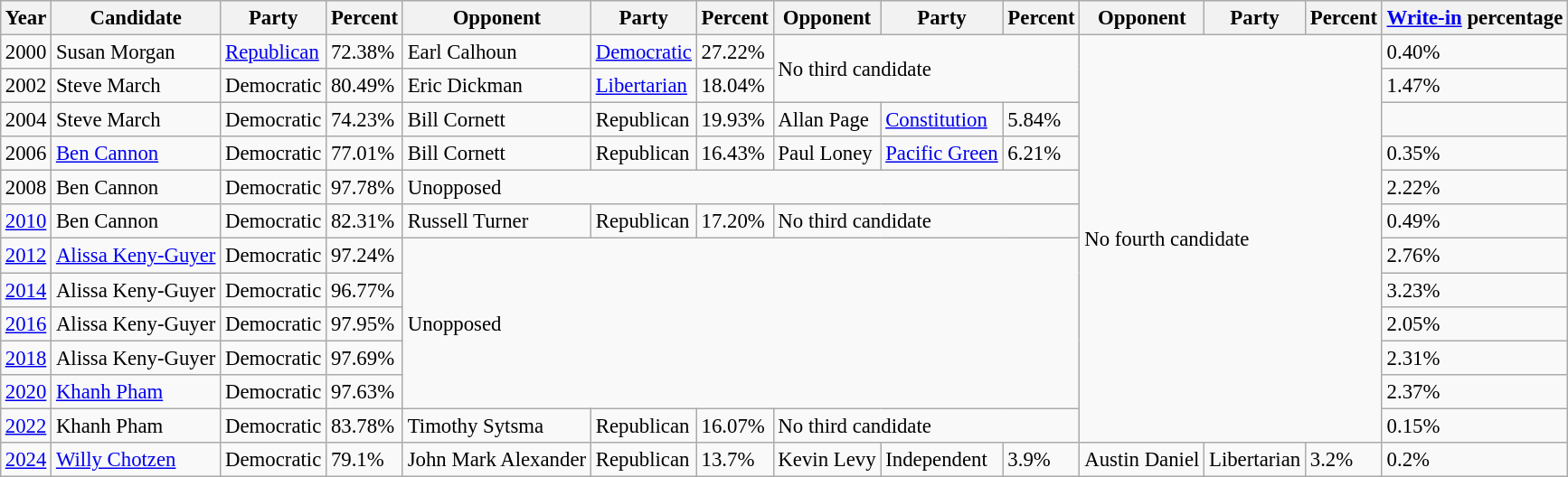<table class="wikitable sortable" style="margin:0.5em auto; font-size:95%;">
<tr>
<th>Year</th>
<th>Candidate</th>
<th>Party</th>
<th>Percent</th>
<th>Opponent</th>
<th>Party</th>
<th>Percent</th>
<th>Opponent</th>
<th>Party</th>
<th>Percent</th>
<th>Opponent</th>
<th>Party</th>
<th>Percent</th>
<th><a href='#'>Write-in</a> percentage</th>
</tr>
<tr>
<td>2000</td>
<td>Susan Morgan</td>
<td><a href='#'>Republican</a></td>
<td>72.38%</td>
<td>Earl Calhoun</td>
<td><a href='#'>Democratic</a></td>
<td>27.22%</td>
<td colspan="3" rowspan="2">No third candidate</td>
<td colspan="3" rowspan="12">No fourth candidate</td>
<td>0.40%</td>
</tr>
<tr>
<td>2002</td>
<td>Steve March</td>
<td>Democratic</td>
<td>80.49%</td>
<td>Eric Dickman</td>
<td><a href='#'>Libertarian</a></td>
<td>18.04%</td>
<td>1.47%</td>
</tr>
<tr>
<td>2004</td>
<td>Steve March</td>
<td>Democratic</td>
<td>74.23%</td>
<td>Bill Cornett</td>
<td>Republican</td>
<td>19.93%</td>
<td>Allan Page</td>
<td><a href='#'>Constitution</a></td>
<td>5.84%</td>
<td></td>
</tr>
<tr>
<td>2006</td>
<td><a href='#'>Ben Cannon</a></td>
<td>Democratic</td>
<td>77.01%</td>
<td>Bill Cornett</td>
<td>Republican</td>
<td>16.43%</td>
<td>Paul Loney</td>
<td><a href='#'>Pacific Green</a></td>
<td>6.21%</td>
<td>0.35%</td>
</tr>
<tr>
<td>2008</td>
<td>Ben Cannon</td>
<td>Democratic</td>
<td>97.78%</td>
<td colspan="6">Unopposed</td>
<td>2.22%</td>
</tr>
<tr>
<td><a href='#'>2010</a></td>
<td>Ben Cannon</td>
<td>Democratic</td>
<td>82.31%</td>
<td>Russell Turner</td>
<td>Republican</td>
<td>17.20%</td>
<td colspan="3">No third candidate</td>
<td>0.49%</td>
</tr>
<tr>
<td><a href='#'>2012</a></td>
<td><a href='#'>Alissa Keny-Guyer</a></td>
<td>Democratic</td>
<td>97.24%</td>
<td colspan="6" rowspan="5">Unopposed</td>
<td>2.76%</td>
</tr>
<tr>
<td><a href='#'>2014</a></td>
<td>Alissa Keny-Guyer</td>
<td>Democratic</td>
<td>96.77%</td>
<td>3.23%</td>
</tr>
<tr>
<td><a href='#'>2016</a></td>
<td>Alissa Keny-Guyer</td>
<td>Democratic</td>
<td>97.95%</td>
<td>2.05%</td>
</tr>
<tr>
<td><a href='#'>2018</a></td>
<td>Alissa Keny-Guyer</td>
<td>Democratic</td>
<td>97.69%</td>
<td>2.31%</td>
</tr>
<tr>
<td><a href='#'>2020</a></td>
<td><a href='#'>Khanh Pham</a></td>
<td>Democratic</td>
<td>97.63%</td>
<td>2.37%</td>
</tr>
<tr>
<td><a href='#'>2022</a></td>
<td>Khanh Pham</td>
<td>Democratic</td>
<td>83.78%</td>
<td>Timothy Sytsma</td>
<td>Republican</td>
<td>16.07%</td>
<td colspan="3">No third candidate</td>
<td>0.15%</td>
</tr>
<tr>
<td><a href='#'>2024</a></td>
<td><a href='#'>Willy Chotzen</a></td>
<td>Democratic</td>
<td>79.1%</td>
<td>John Mark Alexander</td>
<td>Republican</td>
<td>13.7%</td>
<td>Kevin Levy</td>
<td>Independent</td>
<td>3.9%</td>
<td>Austin Daniel</td>
<td>Libertarian</td>
<td>3.2%</td>
<td>0.2%</td>
</tr>
</table>
